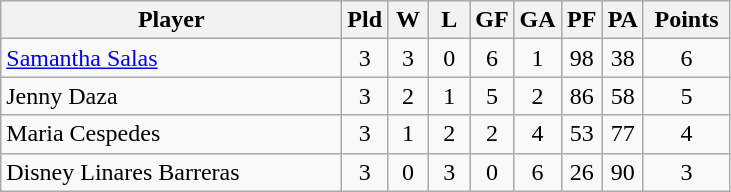<table class=wikitable style="text-align:center">
<tr>
<th width=220>Player</th>
<th width=20>Pld</th>
<th width=20>W</th>
<th width=20>L</th>
<th width=20>GF</th>
<th width=20>GA</th>
<th width=20>PF</th>
<th width=20>PA</th>
<th width=50>Points</th>
</tr>
<tr>
<td align=left> <a href='#'>Samantha Salas</a></td>
<td>3</td>
<td>3</td>
<td>0</td>
<td>6</td>
<td>1</td>
<td>98</td>
<td>38</td>
<td>6</td>
</tr>
<tr>
<td align=left> Jenny Daza</td>
<td>3</td>
<td>2</td>
<td>1</td>
<td>5</td>
<td>2</td>
<td>86</td>
<td>58</td>
<td>5</td>
</tr>
<tr>
<td align=left> Maria Cespedes</td>
<td>3</td>
<td>1</td>
<td>2</td>
<td>2</td>
<td>4</td>
<td>53</td>
<td>77</td>
<td>4</td>
</tr>
<tr>
<td align=left> Disney Linares Barreras</td>
<td>3</td>
<td>0</td>
<td>3</td>
<td>0</td>
<td>6</td>
<td>26</td>
<td>90</td>
<td>3</td>
</tr>
</table>
